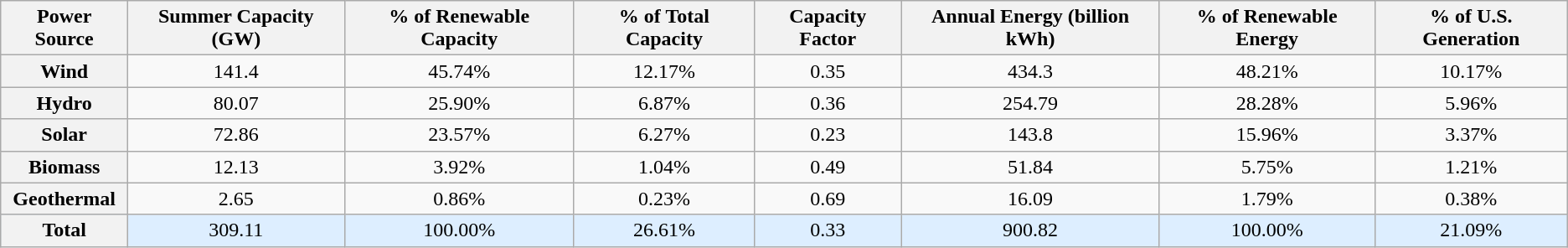<table class="wikitable" style="text-align:center">
<tr>
<th scope="col">Power Source</th>
<th scope="col">Summer Capacity (GW)</th>
<th scope="col">% of Renewable Capacity</th>
<th scope="col">% of Total Capacity</th>
<th scope="col">Capacity Factor</th>
<th scope="col">Annual Energy (billion kWh)</th>
<th scope="col">% of Renewable Energy</th>
<th scope="col">% of U.S. Generation</th>
</tr>
<tr>
<th scope="row">Wind</th>
<td>141.4</td>
<td>45.74%</td>
<td>12.17%</td>
<td>0.35</td>
<td>434.3</td>
<td>48.21%</td>
<td>10.17%</td>
</tr>
<tr>
<th scope="row">Hydro</th>
<td>80.07</td>
<td>25.90%</td>
<td>6.87%</td>
<td>0.36</td>
<td>254.79</td>
<td>28.28%</td>
<td>5.96%</td>
</tr>
<tr>
<th scope="row">Solar</th>
<td>72.86</td>
<td>23.57%</td>
<td>6.27%</td>
<td>0.23</td>
<td>143.8</td>
<td>15.96%</td>
<td>3.37%</td>
</tr>
<tr>
<th scope="row">Biomass</th>
<td>12.13</td>
<td>3.92%</td>
<td>1.04%</td>
<td>0.49</td>
<td>51.84</td>
<td>5.75%</td>
<td>1.21%</td>
</tr>
<tr>
<th scope="row">Geothermal</th>
<td>2.65</td>
<td>0.86%</td>
<td>0.23%</td>
<td>0.69</td>
<td>16.09</td>
<td>1.79%</td>
<td>0.38%</td>
</tr>
<tr class="sortbottom" style="background:#def;">
<th scope="row">Total</th>
<td>309.11</td>
<td>100.00%</td>
<td>26.61%</td>
<td>0.33</td>
<td>900.82</td>
<td>100.00%</td>
<td>21.09%</td>
</tr>
</table>
